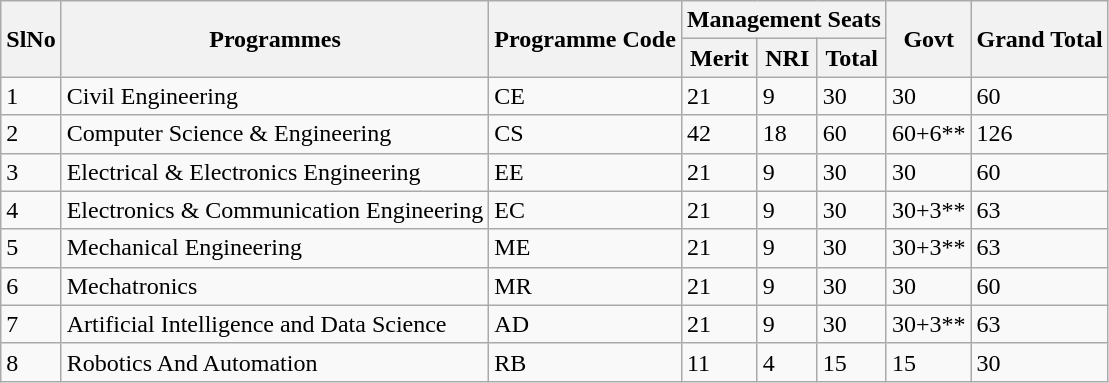<table class="wikitable">
<tr>
<th rowspan="2">SlNo</th>
<th rowspan="2">Programmes</th>
<th rowspan="2">Programme Code</th>
<th colspan="3">Management Seats</th>
<th rowspan="2">Govt</th>
<th rowspan="2">Grand Total</th>
</tr>
<tr>
<th>Merit</th>
<th>NRI</th>
<th>Total</th>
</tr>
<tr>
<td>1</td>
<td>Civil Engineering</td>
<td>CE</td>
<td>21</td>
<td>9</td>
<td>30</td>
<td>30</td>
<td>60</td>
</tr>
<tr>
<td>2</td>
<td>Computer Science & Engineering</td>
<td>CS</td>
<td>42</td>
<td>18</td>
<td>60</td>
<td>60+6**</td>
<td>126</td>
</tr>
<tr>
<td>3</td>
<td>Electrical & Electronics Engineering</td>
<td>EE</td>
<td>21</td>
<td>9</td>
<td>30</td>
<td>30</td>
<td>60</td>
</tr>
<tr>
<td>4</td>
<td>Electronics & Communication Engineering</td>
<td>EC</td>
<td>21</td>
<td>9</td>
<td>30</td>
<td>30+3**</td>
<td>63</td>
</tr>
<tr>
<td>5</td>
<td>Mechanical Engineering</td>
<td>ME</td>
<td>21</td>
<td>9</td>
<td>30</td>
<td>30+3**</td>
<td>63</td>
</tr>
<tr>
<td>6</td>
<td>Mechatronics</td>
<td>MR</td>
<td>21</td>
<td>9</td>
<td>30</td>
<td>30</td>
<td>60</td>
</tr>
<tr>
<td>7</td>
<td>Artificial Intelligence and Data Science</td>
<td>AD</td>
<td>21</td>
<td>9</td>
<td>30</td>
<td>30+3**</td>
<td>63</td>
</tr>
<tr>
<td>8</td>
<td>Robotics And Automation</td>
<td>RB</td>
<td>11</td>
<td>4</td>
<td>15</td>
<td>15</td>
<td>30</td>
</tr>
</table>
